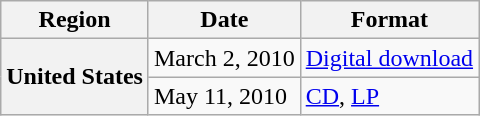<table class="wikitable plainrowheaders">
<tr>
<th scope="col">Region</th>
<th scope="col">Date</th>
<th scope="col">Format</th>
</tr>
<tr>
<th scope="row" rowspan="2">United States</th>
<td>March 2, 2010</td>
<td><a href='#'>Digital download</a></td>
</tr>
<tr>
<td>May 11, 2010</td>
<td><a href='#'>CD</a>, <a href='#'>LP</a></td>
</tr>
</table>
